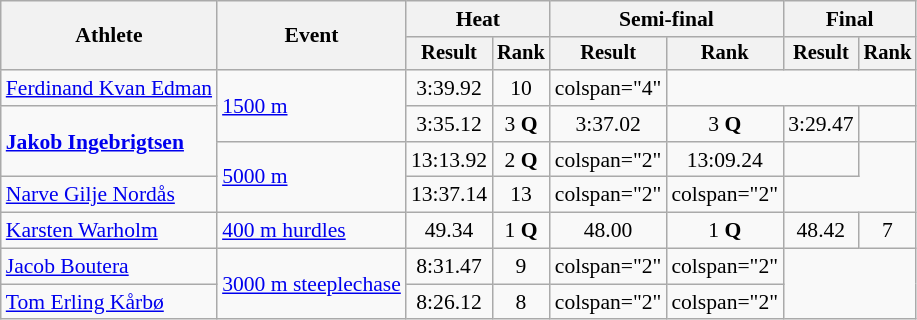<table class="wikitable" style="font-size:90%">
<tr>
<th rowspan="2">Athlete</th>
<th rowspan="2">Event</th>
<th colspan="2">Heat</th>
<th colspan="2">Semi-final</th>
<th colspan="2">Final</th>
</tr>
<tr style="font-size:95%">
<th>Result</th>
<th>Rank</th>
<th>Result</th>
<th>Rank</th>
<th>Result</th>
<th>Rank</th>
</tr>
<tr align=center>
<td align="left"><a href='#'>Ferdinand Kvan Edman</a></td>
<td rowspan="2" align="left"><a href='#'>1500 m</a></td>
<td>3:39.92</td>
<td>10</td>
<td>colspan="4" </td>
</tr>
<tr align=center>
<td rowspan="2" align="left"><strong><a href='#'>Jakob Ingebrigtsen</a></strong></td>
<td>3:35.12</td>
<td>3 <strong>Q</strong></td>
<td>3:37.02</td>
<td>3 <strong>Q</strong></td>
<td>3:29.47 </td>
<td></td>
</tr>
<tr align=center>
<td rowspan="2" align="left"><a href='#'>5000 m</a></td>
<td>13:13.92</td>
<td>2 <strong>Q</strong></td>
<td>colspan="2" </td>
<td>13:09.24</td>
<td></td>
</tr>
<tr align=center>
<td align="left"><a href='#'>Narve Gilje Nordås</a></td>
<td>13:37.14</td>
<td>13</td>
<td>colspan="2" </td>
<td>colspan="2" </td>
</tr>
<tr align=center>
<td align="left"><a href='#'>Karsten Warholm</a></td>
<td align="left"><a href='#'>400 m hurdles</a></td>
<td>49.34 </td>
<td>1 <strong>Q</strong></td>
<td>48.00 </td>
<td>1 <strong>Q</strong></td>
<td>48.42</td>
<td>7</td>
</tr>
<tr align=center>
<td align="left"><a href='#'>Jacob Boutera</a></td>
<td rowspan="2" align="left"><a href='#'>3000 m steeplechase</a></td>
<td>8:31.47</td>
<td>9</td>
<td>colspan="2" </td>
<td>colspan="2" </td>
</tr>
<tr align=center>
<td align="left"><a href='#'>Tom Erling Kårbø</a></td>
<td>8:26.12 </td>
<td>8</td>
<td>colspan="2" </td>
<td>colspan="2" </td>
</tr>
</table>
